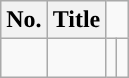<table class="wikitable plainrowheaders" style="width|100%; margin|auto;">
<tr>
<th scope="col" style="width">No.</th>
<th scope="col">Title</th>
</tr>
<tr>
<td></td>
<td></td>
<td></td>
<td><br>







</td>
</tr>
</table>
